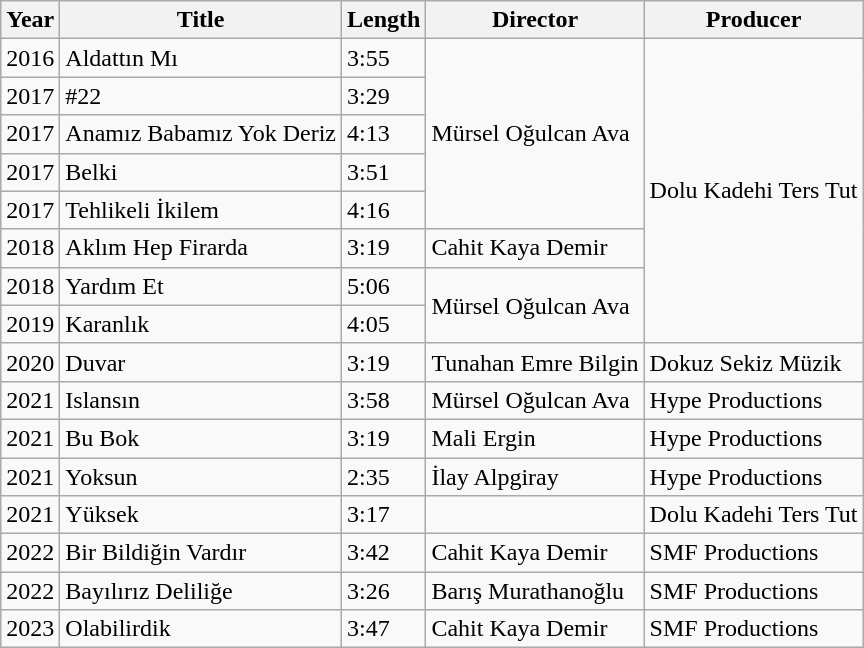<table class="wikitable">
<tr>
<th>Year</th>
<th>Title</th>
<th>Length</th>
<th>Director</th>
<th>Producer</th>
</tr>
<tr>
<td>2016</td>
<td>Aldattın Mı</td>
<td>3:55</td>
<td rowspan="5">Mürsel Oğulcan Ava</td>
<td rowspan="8">Dolu Kadehi Ters Tut</td>
</tr>
<tr>
<td>2017</td>
<td>#22</td>
<td>3:29</td>
</tr>
<tr>
<td>2017</td>
<td>Anamız Babamız Yok Deriz</td>
<td>4:13</td>
</tr>
<tr>
<td>2017</td>
<td>Belki</td>
<td>3:51</td>
</tr>
<tr>
<td>2017</td>
<td>Tehlikeli İkilem</td>
<td>4:16</td>
</tr>
<tr>
<td>2018</td>
<td>Aklım Hep Firarda</td>
<td>3:19</td>
<td>Cahit Kaya Demir</td>
</tr>
<tr>
<td>2018</td>
<td>Yardım Et</td>
<td>5:06</td>
<td rowspan="2">Mürsel Oğulcan Ava</td>
</tr>
<tr>
<td>2019</td>
<td>Karanlık</td>
<td>4:05</td>
</tr>
<tr>
<td>2020</td>
<td>Duvar</td>
<td>3:19</td>
<td>Tunahan Emre Bilgin</td>
<td>Dokuz Sekiz Müzik</td>
</tr>
<tr>
<td>2021</td>
<td>Islansın</td>
<td>3:58</td>
<td>Mürsel Oğulcan Ava</td>
<td>Hype Productions</td>
</tr>
<tr>
<td>2021</td>
<td>Bu Bok</td>
<td>3:19</td>
<td>Mali Ergin</td>
<td>Hype Productions</td>
</tr>
<tr>
<td>2021</td>
<td>Yoksun</td>
<td>2:35</td>
<td>İlay Alpgiray</td>
<td>Hype Productions</td>
</tr>
<tr>
<td>2021</td>
<td>Yüksek</td>
<td>3:17</td>
<td></td>
<td>Dolu Kadehi Ters Tut</td>
</tr>
<tr>
<td>2022</td>
<td>Bir Bildiğin Vardır</td>
<td>3:42</td>
<td>Cahit Kaya Demir</td>
<td>SMF Productions</td>
</tr>
<tr>
<td>2022</td>
<td>Bayılırız Deliliğe</td>
<td>3:26</td>
<td>Barış Murathanoğlu</td>
<td>SMF Productions</td>
</tr>
<tr>
<td>2023</td>
<td>Olabilirdik</td>
<td>3:47</td>
<td>Cahit Kaya Demir</td>
<td>SMF Productions</td>
</tr>
</table>
